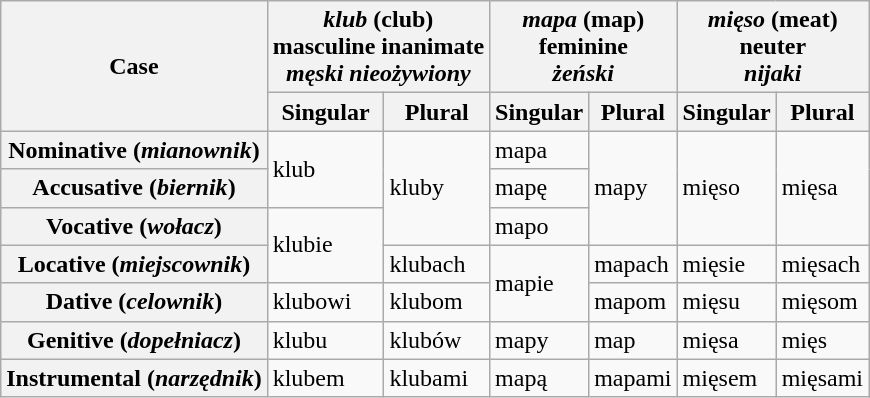<table class="wikitable">
<tr>
<th rowspan="2">Case</th>
<th colspan="2"><em>klub</em> (club)<br>masculine inanimate<br><em>męski nieożywiony</em></th>
<th colspan="2"><em>mapa</em> (map)<br>feminine<br><em>żeński</em></th>
<th colspan="2"><em>mięso</em> (meat)<br>neuter<br><em>nijaki</em></th>
</tr>
<tr>
<th>Singular</th>
<th>Plural</th>
<th>Singular</th>
<th>Plural</th>
<th>Singular</th>
<th>Plural</th>
</tr>
<tr>
<th>Nominative (<em>mianownik</em>)</th>
<td rowspan="2">klub</td>
<td rowspan="3">kluby</td>
<td>mapa</td>
<td rowspan="3">mapy</td>
<td rowspan="3">mięso</td>
<td rowspan="3">mięsa</td>
</tr>
<tr>
<th>Accusative (<em>biernik</em>)</th>
<td>mapę</td>
</tr>
<tr>
<th>Vocative (<em>wołacz</em>)</th>
<td rowspan="2">klubie</td>
<td>mapo</td>
</tr>
<tr>
<th>Locative (<em>miejscownik</em>)</th>
<td>klubach</td>
<td rowspan="2">mapie</td>
<td>mapach</td>
<td>mięsie</td>
<td>mięsach</td>
</tr>
<tr>
<th>Dative (<em>celownik</em>)</th>
<td>klubowi</td>
<td>klubom</td>
<td>mapom</td>
<td>mięsu</td>
<td>mięsom</td>
</tr>
<tr>
<th>Genitive (<em>dopełniacz</em>)</th>
<td>klubu</td>
<td>klubów</td>
<td>mapy</td>
<td>map</td>
<td>mięsa</td>
<td>mięs</td>
</tr>
<tr>
<th>Instrumental (<em>narzędnik</em>)</th>
<td>klubem</td>
<td>klubami</td>
<td>mapą</td>
<td>mapami</td>
<td>mięsem</td>
<td>mięsami</td>
</tr>
</table>
